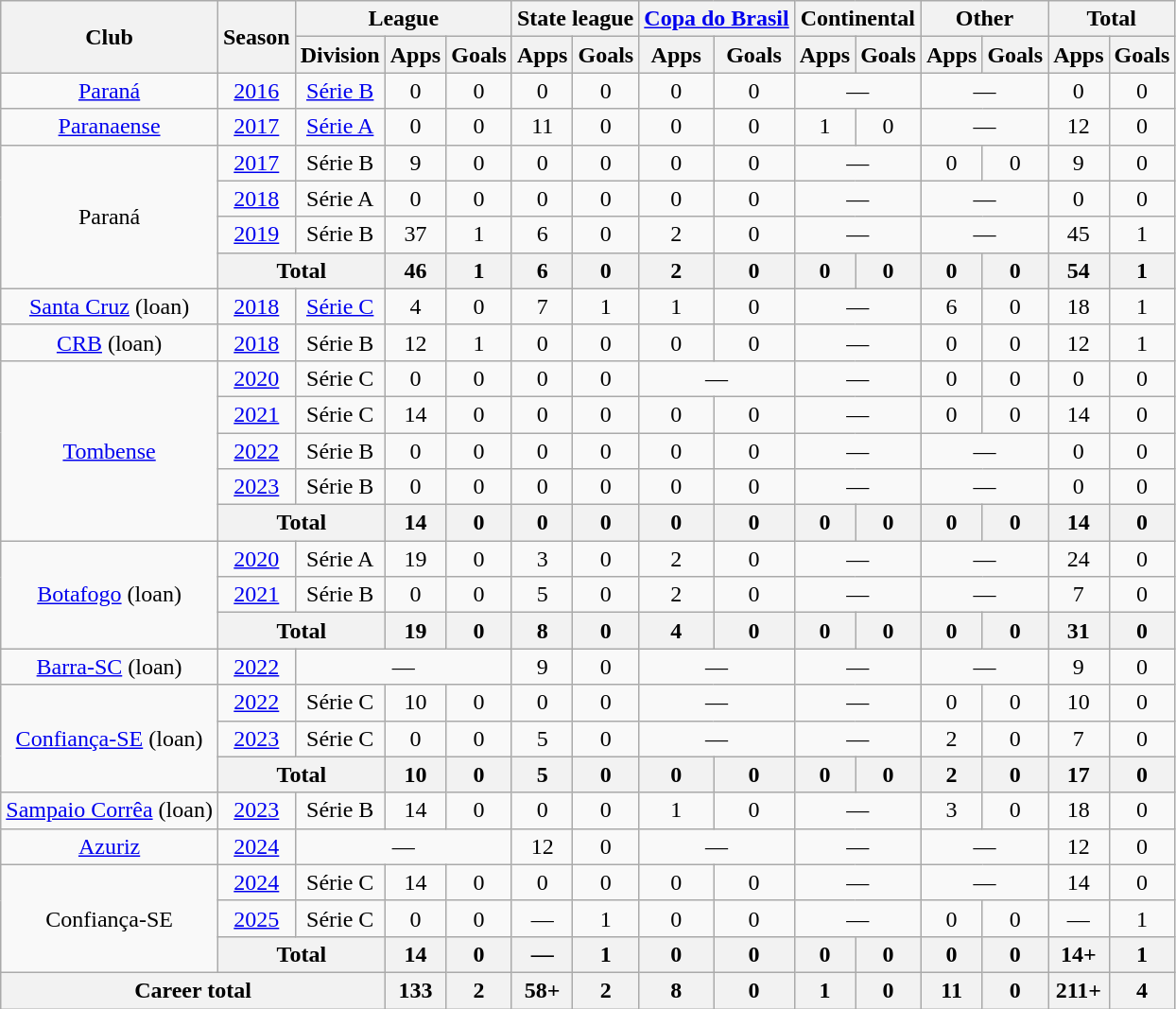<table class="wikitable" style="text-align:center">
<tr>
<th rowspan="2">Club</th>
<th rowspan="2">Season</th>
<th colspan="3">League</th>
<th colspan="2">State league</th>
<th colspan="2"><a href='#'>Copa do Brasil</a></th>
<th colspan="2">Continental</th>
<th colspan="2">Other</th>
<th colspan="2">Total</th>
</tr>
<tr>
<th>Division</th>
<th>Apps</th>
<th>Goals</th>
<th>Apps</th>
<th>Goals</th>
<th>Apps</th>
<th>Goals</th>
<th>Apps</th>
<th>Goals</th>
<th>Apps</th>
<th>Goals</th>
<th>Apps</th>
<th>Goals</th>
</tr>
<tr>
<td><a href='#'>Paraná</a></td>
<td><a href='#'>2016</a></td>
<td><a href='#'>Série B</a></td>
<td>0</td>
<td>0</td>
<td>0</td>
<td>0</td>
<td>0</td>
<td>0</td>
<td colspan="2">—</td>
<td colspan="2">—</td>
<td>0</td>
<td>0</td>
</tr>
<tr>
<td><a href='#'>Paranaense</a></td>
<td><a href='#'>2017</a></td>
<td><a href='#'>Série A</a></td>
<td>0</td>
<td>0</td>
<td>11</td>
<td>0</td>
<td>0</td>
<td>0</td>
<td>1</td>
<td>0</td>
<td colspan="2">—</td>
<td>12</td>
<td>0</td>
</tr>
<tr>
<td rowspan="4">Paraná</td>
<td><a href='#'>2017</a></td>
<td>Série B</td>
<td>9</td>
<td>0</td>
<td>0</td>
<td>0</td>
<td>0</td>
<td>0</td>
<td colspan="2">—</td>
<td>0</td>
<td>0</td>
<td>9</td>
<td>0</td>
</tr>
<tr>
<td><a href='#'>2018</a></td>
<td>Série A</td>
<td>0</td>
<td>0</td>
<td>0</td>
<td>0</td>
<td>0</td>
<td>0</td>
<td colspan="2">—</td>
<td colspan="2">—</td>
<td>0</td>
<td>0</td>
</tr>
<tr>
<td><a href='#'>2019</a></td>
<td>Série B</td>
<td>37</td>
<td>1</td>
<td>6</td>
<td>0</td>
<td>2</td>
<td>0</td>
<td colspan="2">—</td>
<td colspan="2">—</td>
<td>45</td>
<td>1</td>
</tr>
<tr>
<th colspan="2">Total</th>
<th>46</th>
<th>1</th>
<th>6</th>
<th>0</th>
<th>2</th>
<th>0</th>
<th>0</th>
<th>0</th>
<th>0</th>
<th>0</th>
<th>54</th>
<th>1</th>
</tr>
<tr>
<td><a href='#'>Santa Cruz</a> (loan)</td>
<td><a href='#'>2018</a></td>
<td><a href='#'>Série C</a></td>
<td>4</td>
<td>0</td>
<td>7</td>
<td>1</td>
<td>1</td>
<td>0</td>
<td colspan="2">—</td>
<td>6</td>
<td>0</td>
<td>18</td>
<td>1</td>
</tr>
<tr>
<td><a href='#'>CRB</a> (loan)</td>
<td><a href='#'>2018</a></td>
<td>Série B</td>
<td>12</td>
<td>1</td>
<td>0</td>
<td>0</td>
<td>0</td>
<td>0</td>
<td colspan="2">—</td>
<td>0</td>
<td>0</td>
<td>12</td>
<td>1</td>
</tr>
<tr>
<td rowspan="5"><a href='#'>Tombense</a></td>
<td><a href='#'>2020</a></td>
<td>Série C</td>
<td>0</td>
<td>0</td>
<td>0</td>
<td>0</td>
<td colspan="2">—</td>
<td colspan="2">—</td>
<td>0</td>
<td>0</td>
<td>0</td>
<td>0</td>
</tr>
<tr>
<td><a href='#'>2021</a></td>
<td>Série C</td>
<td>14</td>
<td>0</td>
<td>0</td>
<td>0</td>
<td>0</td>
<td>0</td>
<td colspan="2">—</td>
<td>0</td>
<td>0</td>
<td>14</td>
<td>0</td>
</tr>
<tr>
<td><a href='#'>2022</a></td>
<td>Série B</td>
<td>0</td>
<td>0</td>
<td>0</td>
<td>0</td>
<td>0</td>
<td>0</td>
<td colspan="2">—</td>
<td colspan="2">—</td>
<td>0</td>
<td>0</td>
</tr>
<tr>
<td><a href='#'>2023</a></td>
<td>Série B</td>
<td>0</td>
<td>0</td>
<td>0</td>
<td>0</td>
<td>0</td>
<td>0</td>
<td colspan="2">—</td>
<td colspan="2">—</td>
<td>0</td>
<td>0</td>
</tr>
<tr>
<th colspan="2">Total</th>
<th>14</th>
<th>0</th>
<th>0</th>
<th>0</th>
<th>0</th>
<th>0</th>
<th>0</th>
<th>0</th>
<th>0</th>
<th>0</th>
<th>14</th>
<th>0</th>
</tr>
<tr>
<td rowspan="3"><a href='#'>Botafogo</a> (loan)</td>
<td><a href='#'>2020</a></td>
<td>Série A</td>
<td>19</td>
<td>0</td>
<td>3</td>
<td>0</td>
<td>2</td>
<td>0</td>
<td colspan="2">—</td>
<td colspan="2">—</td>
<td>24</td>
<td>0</td>
</tr>
<tr>
<td><a href='#'>2021</a></td>
<td>Série B</td>
<td>0</td>
<td>0</td>
<td>5</td>
<td>0</td>
<td>2</td>
<td>0</td>
<td colspan="2">—</td>
<td colspan="2">—</td>
<td>7</td>
<td>0</td>
</tr>
<tr>
<th colspan="2">Total</th>
<th>19</th>
<th>0</th>
<th>8</th>
<th>0</th>
<th>4</th>
<th>0</th>
<th>0</th>
<th>0</th>
<th>0</th>
<th>0</th>
<th>31</th>
<th>0</th>
</tr>
<tr>
<td><a href='#'>Barra-SC</a> (loan)</td>
<td><a href='#'>2022</a></td>
<td colspan="3">—</td>
<td>9</td>
<td>0</td>
<td colspan="2">—</td>
<td colspan="2">—</td>
<td colspan="2">—</td>
<td>9</td>
<td>0</td>
</tr>
<tr>
<td rowspan="3"><a href='#'>Confiança-SE</a> (loan)</td>
<td><a href='#'>2022</a></td>
<td>Série C</td>
<td>10</td>
<td>0</td>
<td>0</td>
<td>0</td>
<td colspan="2">—</td>
<td colspan="2">—</td>
<td>0</td>
<td>0</td>
<td>10</td>
<td>0</td>
</tr>
<tr>
<td><a href='#'>2023</a></td>
<td>Série C</td>
<td>0</td>
<td>0</td>
<td>5</td>
<td>0</td>
<td colspan="2">—</td>
<td colspan="2">—</td>
<td>2</td>
<td>0</td>
<td>7</td>
<td>0</td>
</tr>
<tr>
<th colspan="2">Total</th>
<th>10</th>
<th>0</th>
<th>5</th>
<th>0</th>
<th>0</th>
<th>0</th>
<th>0</th>
<th>0</th>
<th>2</th>
<th>0</th>
<th>17</th>
<th>0</th>
</tr>
<tr>
<td><a href='#'>Sampaio Corrêa</a> (loan)</td>
<td><a href='#'>2023</a></td>
<td>Série B</td>
<td>14</td>
<td>0</td>
<td>0</td>
<td>0</td>
<td>1</td>
<td>0</td>
<td colspan="2">—</td>
<td>3</td>
<td>0</td>
<td>18</td>
<td>0</td>
</tr>
<tr>
<td><a href='#'>Azuriz</a></td>
<td><a href='#'>2024</a></td>
<td colspan="3">—</td>
<td>12</td>
<td>0</td>
<td colspan="2">—</td>
<td colspan="2">—</td>
<td colspan="2">—</td>
<td>12</td>
<td>0</td>
</tr>
<tr>
<td rowspan="3">Confiança-SE</td>
<td><a href='#'>2024</a></td>
<td>Série C</td>
<td>14</td>
<td>0</td>
<td>0</td>
<td>0</td>
<td>0</td>
<td>0</td>
<td colspan="2">—</td>
<td colspan="2">—</td>
<td>14</td>
<td>0</td>
</tr>
<tr>
<td><a href='#'>2025</a></td>
<td>Série C</td>
<td>0</td>
<td>0</td>
<td>—</td>
<td>1</td>
<td>0</td>
<td>0</td>
<td colspan="2">—</td>
<td>0</td>
<td>0</td>
<td>—</td>
<td>1</td>
</tr>
<tr>
<th colspan="2">Total</th>
<th>14</th>
<th>0</th>
<th>—</th>
<th>1</th>
<th>0</th>
<th>0</th>
<th>0</th>
<th>0</th>
<th>0</th>
<th>0</th>
<th>14+</th>
<th>1</th>
</tr>
<tr>
<th colspan="3">Career total</th>
<th>133</th>
<th>2</th>
<th>58+</th>
<th>2</th>
<th>8</th>
<th>0</th>
<th>1</th>
<th>0</th>
<th>11</th>
<th>0</th>
<th>211+</th>
<th>4</th>
</tr>
</table>
